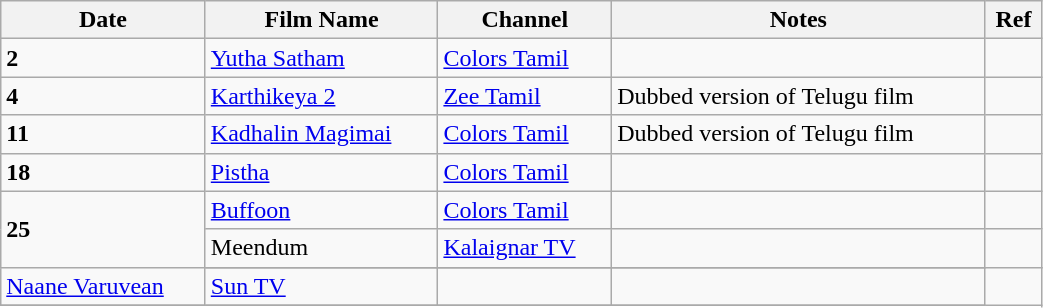<table class="wikitable" width="55%">
<tr>
<th>Date</th>
<th>Film Name</th>
<th>Channel</th>
<th>Notes</th>
<th>Ref</th>
</tr>
<tr>
<td rowspan="1"><strong>2</strong></td>
<td><a href='#'>Yutha Satham</a></td>
<td><a href='#'>Colors Tamil</a></td>
<td></td>
<td></td>
</tr>
<tr>
<td rowspan="1"><strong>4</strong></td>
<td><a href='#'>Karthikeya 2</a></td>
<td><a href='#'>Zee Tamil</a></td>
<td>Dubbed version of Telugu film</td>
<td></td>
</tr>
<tr>
<td rowspan="1"><strong>11</strong></td>
<td><a href='#'>Kadhalin Magimai</a></td>
<td><a href='#'>Colors Tamil</a></td>
<td>Dubbed version of Telugu film</td>
<td></td>
</tr>
<tr>
<td rowspan="1"><strong>18</strong></td>
<td><a href='#'>Pistha</a></td>
<td><a href='#'>Colors Tamil</a></td>
<td></td>
<td></td>
</tr>
<tr>
<td rowspan="3"><strong>25</strong></td>
<td><a href='#'>Buffoon</a></td>
<td><a href='#'>Colors Tamil</a></td>
<td></td>
<td></td>
</tr>
<tr>
<td>Meendum</td>
<td><a href='#'>Kalaignar TV</a></td>
<td></td>
<td></td>
</tr>
<tr>
</tr>
<tr>
<td><a href='#'>Naane Varuvean</a></td>
<td><a href='#'>Sun TV</a></td>
<td></td>
<td></td>
</tr>
<tr>
</tr>
</table>
